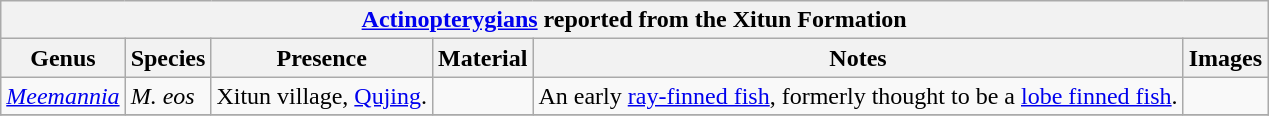<table class="wikitable" align="center">
<tr>
<th colspan="6" align="center"><strong><a href='#'>Actinopterygians</a> reported from the Xitun Formation</strong></th>
</tr>
<tr>
<th>Genus</th>
<th>Species</th>
<th>Presence</th>
<th><strong>Material</strong></th>
<th>Notes</th>
<th>Images</th>
</tr>
<tr>
<td><em><a href='#'>Meemannia</a></em></td>
<td><em>M. eos</em></td>
<td>Xitun village, <a href='#'>Qujing</a>.</td>
<td></td>
<td>An early <a href='#'>ray-finned fish</a>, formerly thought to be a <a href='#'>lobe finned fish</a>.</td>
<td></td>
</tr>
<tr>
</tr>
</table>
